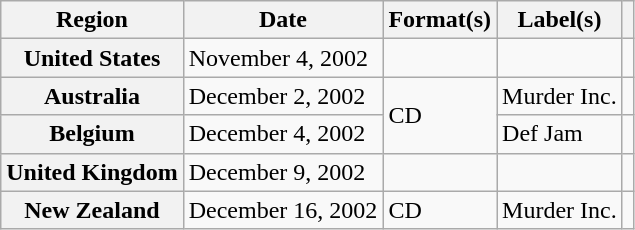<table class="wikitable plainrowheaders">
<tr>
<th scope="col">Region</th>
<th scope="col">Date</th>
<th scope="col">Format(s)</th>
<th scope="col">Label(s)</th>
<th scope="col"></th>
</tr>
<tr>
<th scope="row">United States</th>
<td>November 4, 2002</td>
<td></td>
<td></td>
<td align="center"></td>
</tr>
<tr>
<th scope="row">Australia</th>
<td>December 2, 2002</td>
<td rowspan="2">CD</td>
<td>Murder Inc.</td>
<td align="center"></td>
</tr>
<tr>
<th scope="row">Belgium</th>
<td>December 4, 2002</td>
<td>Def Jam</td>
<td align="center"></td>
</tr>
<tr>
<th scope="row">United Kingdom</th>
<td>December 9, 2002</td>
<td></td>
<td></td>
<td align="center"></td>
</tr>
<tr>
<th scope="row">New Zealand</th>
<td>December 16, 2002</td>
<td>CD</td>
<td>Murder Inc.</td>
<td align="center"></td>
</tr>
</table>
